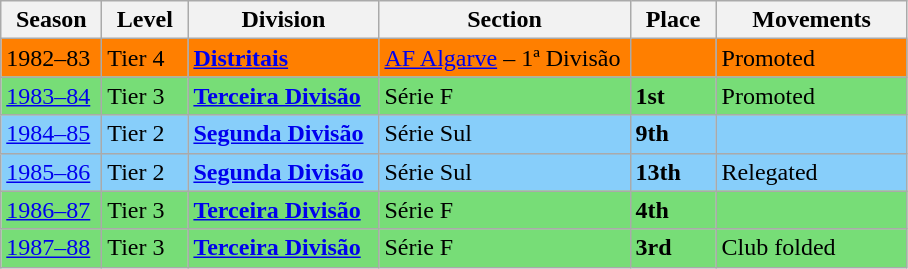<table class="wikitable" style="text-align: left;">
<tr>
<th style="width: 60px;"><strong>Season</strong></th>
<th style="width: 50px;"><strong>Level</strong></th>
<th style="width: 120px;"><strong>Division</strong></th>
<th style="width: 160px;"><strong>Section</strong></th>
<th style="width: 50px;"><strong>Place</strong></th>
<th style="width: 120px;"><strong>Movements</strong></th>
</tr>
<tr>
<td style="background:#FF7F00;">1982–83</td>
<td style="background:#FF7F00;">Tier 4</td>
<td style="background:#FF7F00;"><strong><a href='#'>Distritais</a></strong></td>
<td style="background:#FF7F00;"><a href='#'>AF Algarve</a> – 1ª Divisão</td>
<td style="background:#FF7F00;"></td>
<td style="background:#FF7F00;">Promoted</td>
</tr>
<tr>
<td style="background:#77DD77;"><a href='#'>1983–84</a></td>
<td style="background:#77DD77;">Tier 3</td>
<td style="background:#77DD77;"><strong><a href='#'>Terceira Divisão</a></strong></td>
<td style="background:#77DD77;">Série F</td>
<td style="background:#77DD77;"><strong>1st</strong></td>
<td style="background:#77DD77;">Promoted</td>
</tr>
<tr>
<td style="background:#87CEFA;"><a href='#'>1984–85</a></td>
<td style="background:#87CEFA;">Tier 2</td>
<td style="background:#87CEFA;"><strong><a href='#'>Segunda Divisão</a></strong></td>
<td style="background:#87CEFA;">Série Sul</td>
<td style="background:#87CEFA;"><strong>9th</strong></td>
<td style="background:#87CEFA;"></td>
</tr>
<tr>
<td style="background:#87CEFA;"><a href='#'>1985–86</a></td>
<td style="background:#87CEFA;">Tier 2</td>
<td style="background:#87CEFA;"><strong><a href='#'>Segunda Divisão</a></strong></td>
<td style="background:#87CEFA;">Série Sul</td>
<td style="background:#87CEFA;"><strong>13th</strong></td>
<td style="background:#87CEFA;">Relegated</td>
</tr>
<tr>
<td style="background:#77DD77;"><a href='#'>1986–87</a></td>
<td style="background:#77DD77;">Tier 3</td>
<td style="background:#77DD77;"><strong><a href='#'>Terceira Divisão</a></strong></td>
<td style="background:#77DD77;">Série F</td>
<td style="background:#77DD77;"><strong>4th</strong></td>
<td style="background:#77DD77;"></td>
</tr>
<tr>
<td style="background:#77DD77;"><a href='#'>1987–88</a></td>
<td style="background:#77DD77;">Tier 3</td>
<td style="background:#77DD77;"><strong><a href='#'>Terceira Divisão</a></strong></td>
<td style="background:#77DD77;">Série F</td>
<td style="background:#77DD77;"><strong>3rd</strong></td>
<td style="background:#77DD77;">Club folded</td>
</tr>
</table>
